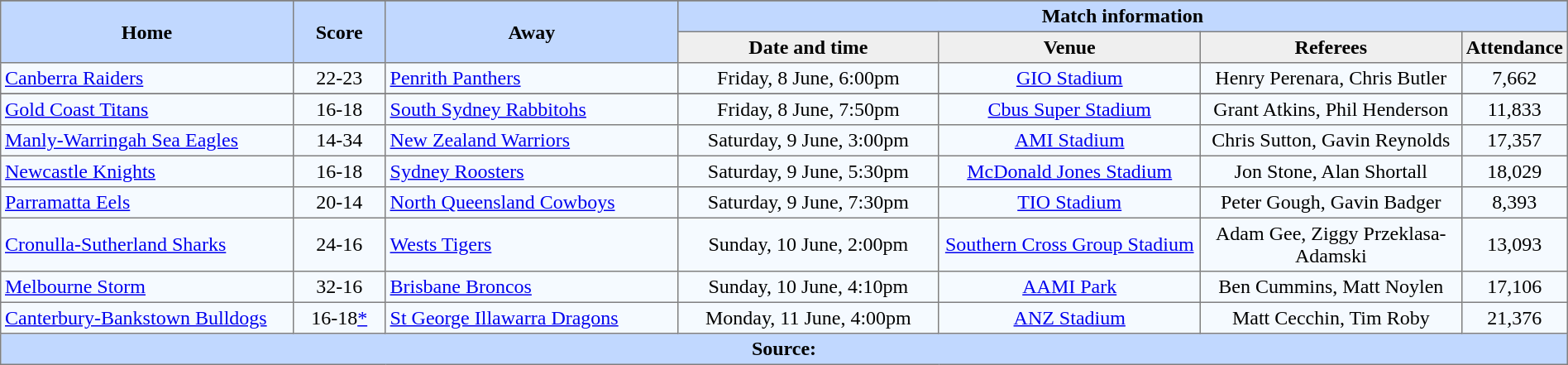<table border="1" cellpadding="3" cellspacing="0" style="border-collapse:collapse; text-align:center; width:100%;">
<tr style="background:#c1d8ff;">
</tr>
<tr style="background:#c1d8ff;">
<th rowspan="2" style="width:19%;">Home</th>
<th rowspan="2" style="width:6%;">Score</th>
<th rowspan="2" style="width:19%;">Away</th>
<th colspan=6>Match information</th>
</tr>
<tr style="background:#efefef;">
<th width=17%>Date and time</th>
<th width=17%>Venue</th>
<th width=17%>Referees</th>
<th width=5%>Attendance</th>
</tr>
<tr style="text-align:center; background:#f5faff;">
<td align="left"> <a href='#'>Canberra Raiders</a></td>
<td>22-23</td>
<td align="left"> <a href='#'>Penrith Panthers</a></td>
<td>Friday, 8 June, 6:00pm</td>
<td><a href='#'>GIO Stadium</a></td>
<td>Henry Perenara, Chris Butler</td>
<td>7,662</td>
</tr>
<tr style="background:#c1d8ff;">
</tr>
<tr style="text-align:center; background:#f5faff;">
<td align="left"> <a href='#'>Gold Coast Titans</a></td>
<td>16-18</td>
<td align="left"> <a href='#'>South Sydney Rabbitohs</a></td>
<td>Friday, 8 June, 7:50pm</td>
<td><a href='#'>Cbus Super Stadium</a></td>
<td>Grant Atkins, Phil Henderson</td>
<td>11,833</td>
</tr>
<tr style="text-align:center; background:#f5faff;">
<td align="left"> <a href='#'>Manly-Warringah Sea Eagles</a></td>
<td>14-34</td>
<td align="left"> <a href='#'>New Zealand Warriors</a></td>
<td>Saturday, 9 June, 3:00pm</td>
<td><a href='#'>AMI Stadium</a></td>
<td>Chris Sutton, Gavin Reynolds</td>
<td>17,357</td>
</tr>
<tr style="text-align:center; background:#f5faff;">
<td align="left"> <a href='#'>Newcastle Knights</a></td>
<td>16-18</td>
<td align="left"> <a href='#'>Sydney Roosters</a></td>
<td>Saturday, 9 June, 5:30pm</td>
<td><a href='#'>McDonald Jones Stadium</a></td>
<td>Jon Stone, Alan Shortall</td>
<td>18,029</td>
</tr>
<tr style="text-align:center; background:#f5faff;">
<td align="left"> <a href='#'>Parramatta Eels</a></td>
<td>20-14</td>
<td align="left"> <a href='#'>North Queensland Cowboys</a></td>
<td>Saturday, 9 June, 7:30pm</td>
<td><a href='#'>TIO Stadium</a></td>
<td>Peter Gough, Gavin Badger</td>
<td>8,393</td>
</tr>
<tr style="text-align:center; background:#f5faff;">
<td align="left"> <a href='#'>Cronulla-Sutherland Sharks</a></td>
<td>24-16</td>
<td align="left"> <a href='#'>Wests Tigers</a></td>
<td>Sunday, 10 June, 2:00pm</td>
<td><a href='#'>Southern Cross Group Stadium</a></td>
<td>Adam Gee, Ziggy Przeklasa-Adamski</td>
<td>13,093</td>
</tr>
<tr style="text-align:center; background:#f5faff;">
<td align="left"> <a href='#'>Melbourne Storm</a></td>
<td>32-16</td>
<td align="left"> <a href='#'>Brisbane Broncos</a></td>
<td>Sunday, 10 June, 4:10pm</td>
<td><a href='#'>AAMI Park</a></td>
<td>Ben Cummins, Matt Noylen</td>
<td>17,106</td>
</tr>
<tr style="text-align:center; background:#f5faff;">
<td align="left"> <a href='#'>Canterbury-Bankstown Bulldogs</a></td>
<td>16-18<a href='#'>*</a></td>
<td align="left"> <a href='#'>St George Illawarra Dragons</a></td>
<td>Monday, 11 June, 4:00pm</td>
<td><a href='#'>ANZ Stadium</a></td>
<td>Matt Cecchin, Tim Roby</td>
<td>21,376</td>
</tr>
<tr style="background:#c1d8ff;">
<th colspan=7>Source:</th>
</tr>
</table>
